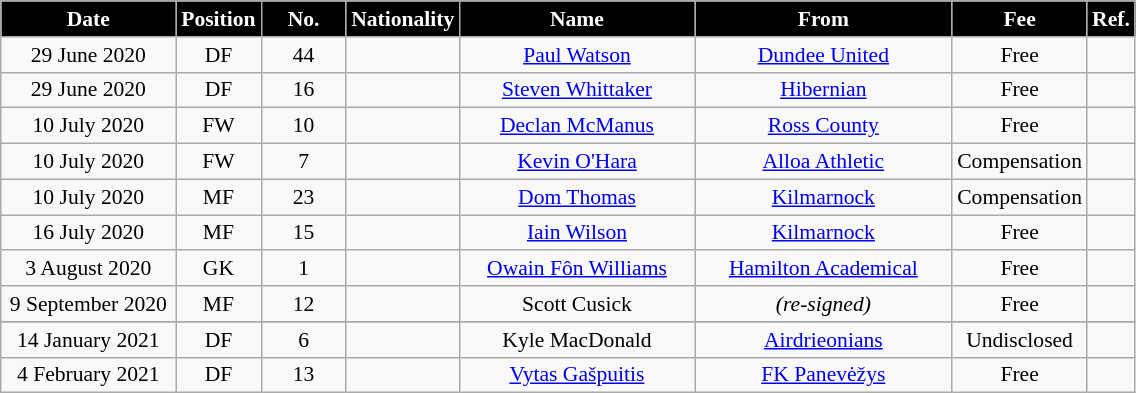<table class="wikitable"  style="text-align:center; font-size:90%; ">
<tr>
<th style="background:#000000; color:white; width:110px;">Date</th>
<th style="background:#000000; color:white; width:50px;">Position</th>
<th style="background:#000000; color:white; width:50px;">No.</th>
<th style="background:#000000; color:white; width:50px;">Nationality</th>
<th style="background:#000000; color:white; width:150px;">Name</th>
<th style="background:#000000; color:white; width:165px;">From</th>
<th style="background:#000000; color:white; width:70px;">Fee</th>
<th style="background:#000000; color:white; width:25px;">Ref.</th>
</tr>
<tr>
<td>29 June 2020</td>
<td>DF</td>
<td>44</td>
<td></td>
<td><a href='#'>Paul Watson</a></td>
<td><a href='#'>Dundee United</a></td>
<td>Free</td>
<td></td>
</tr>
<tr>
<td>29 June 2020</td>
<td>DF</td>
<td>16</td>
<td></td>
<td><a href='#'>Steven Whittaker</a></td>
<td><a href='#'>Hibernian</a></td>
<td>Free</td>
<td></td>
</tr>
<tr>
<td>10 July 2020</td>
<td>FW</td>
<td>10</td>
<td></td>
<td><a href='#'>Declan McManus</a></td>
<td><a href='#'>Ross County</a></td>
<td>Free</td>
<td></td>
</tr>
<tr>
<td>10 July 2020</td>
<td>FW</td>
<td>7</td>
<td></td>
<td><a href='#'>Kevin O'Hara</a></td>
<td><a href='#'>Alloa Athletic</a></td>
<td>Compensation</td>
<td></td>
</tr>
<tr>
<td>10 July 2020</td>
<td>MF</td>
<td>23</td>
<td></td>
<td><a href='#'>Dom Thomas</a></td>
<td><a href='#'>Kilmarnock</a></td>
<td>Compensation</td>
<td></td>
</tr>
<tr>
<td>16 July 2020</td>
<td>MF</td>
<td>15</td>
<td></td>
<td><a href='#'>Iain Wilson</a></td>
<td><a href='#'>Kilmarnock</a></td>
<td>Free</td>
<td></td>
</tr>
<tr>
<td>3 August 2020</td>
<td>GK</td>
<td>1</td>
<td></td>
<td><a href='#'>Owain Fôn Williams</a></td>
<td><a href='#'>Hamilton Academical</a></td>
<td>Free</td>
<td></td>
</tr>
<tr>
<td>9 September 2020</td>
<td>MF</td>
<td>12</td>
<td></td>
<td>Scott Cusick</td>
<td><em>(re-signed)</em></td>
<td>Free</td>
<td></td>
</tr>
<tr>
</tr>
<tr>
<td>14 January 2021</td>
<td>DF</td>
<td>6</td>
<td></td>
<td>Kyle MacDonald</td>
<td><a href='#'>Airdrieonians</a></td>
<td>Undisclosed</td>
<td></td>
</tr>
<tr>
<td>4 February 2021</td>
<td>DF</td>
<td>13</td>
<td></td>
<td><a href='#'>Vytas Gašpuitis</a></td>
<td> <a href='#'>FK Panevėžys</a></td>
<td>Free</td>
<td></td>
</tr>
</table>
